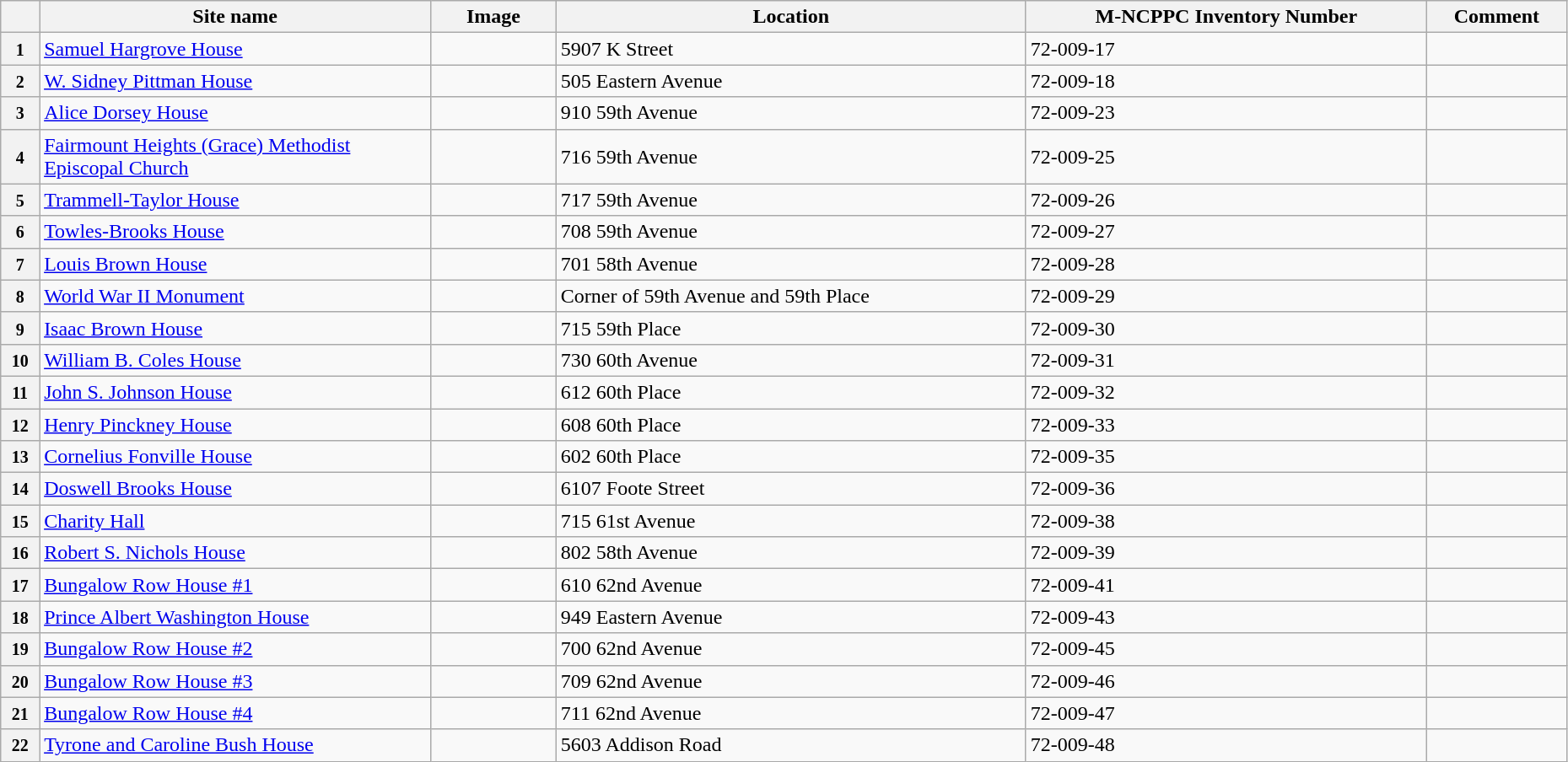<table class="wikitable sortable" style="width:98%">
<tr>
<th></th>
<th width = 25% ><strong>Site name</strong></th>
<th width = 8% class="unsortable" ><strong>Image</strong></th>
<th><strong>Location</strong></th>
<th class="unsortable" ><strong>M-NCPPC Inventory Number</strong></th>
<th class="unsortable" ><strong>Comment</strong></th>
</tr>
<tr>
<th><small>1</small></th>
<td><a href='#'>Samuel Hargrove House</a></td>
<td></td>
<td>5907 K Street</td>
<td>72-009-17</td>
<td></td>
</tr>
<tr>
<th><small>2</small></th>
<td><a href='#'>W. Sidney Pittman House</a></td>
<td></td>
<td>505 Eastern Avenue</td>
<td>72-009-18</td>
<td></td>
</tr>
<tr>
<th><small>3</small></th>
<td><a href='#'>Alice Dorsey House</a></td>
<td></td>
<td>910 59th Avenue</td>
<td>72-009-23</td>
<td></td>
</tr>
<tr>
<th><small>4</small></th>
<td><a href='#'>Fairmount Heights (Grace) Methodist Episcopal Church</a></td>
<td></td>
<td>716 59th Avenue</td>
<td>72-009-25</td>
<td></td>
</tr>
<tr>
<th><small>5</small></th>
<td><a href='#'>Trammell-Taylor House</a></td>
<td></td>
<td>717 59th Avenue</td>
<td>72-009-26</td>
<td></td>
</tr>
<tr>
<th><small>6</small></th>
<td><a href='#'>Towles-Brooks House</a></td>
<td></td>
<td>708 59th Avenue</td>
<td>72-009-27</td>
<td></td>
</tr>
<tr>
<th><small>7</small></th>
<td><a href='#'>Louis Brown House</a></td>
<td></td>
<td>701 58th Avenue</td>
<td>72-009-28</td>
<td></td>
</tr>
<tr>
<th><small>8</small></th>
<td><a href='#'>World War II Monument</a></td>
<td></td>
<td>Corner of 59th Avenue and 59th Place</td>
<td>72-009-29</td>
<td></td>
</tr>
<tr>
<th><small>9</small></th>
<td><a href='#'>Isaac Brown House</a></td>
<td></td>
<td>715 59th Place</td>
<td>72-009-30</td>
<td></td>
</tr>
<tr>
<th><small>10</small></th>
<td><a href='#'>William B. Coles House</a></td>
<td></td>
<td>730 60th Avenue</td>
<td>72-009-31</td>
<td></td>
</tr>
<tr>
<th><small>11</small></th>
<td><a href='#'>John S. Johnson House</a></td>
<td></td>
<td>612 60th Place</td>
<td>72-009-32</td>
<td></td>
</tr>
<tr>
<th><small>12</small></th>
<td><a href='#'>Henry Pinckney House</a></td>
<td></td>
<td>608 60th Place</td>
<td>72-009-33</td>
<td></td>
</tr>
<tr>
<th><small>13</small></th>
<td><a href='#'>Cornelius Fonville House</a></td>
<td></td>
<td>602 60th Place</td>
<td>72-009-35</td>
<td></td>
</tr>
<tr>
<th><small>14</small></th>
<td><a href='#'>Doswell Brooks House</a></td>
<td></td>
<td>6107 Foote Street</td>
<td>72-009-36</td>
<td></td>
</tr>
<tr>
<th><small>15</small></th>
<td><a href='#'>Charity Hall</a></td>
<td></td>
<td>715 61st Avenue</td>
<td>72-009-38</td>
<td></td>
</tr>
<tr>
<th><small>16</small></th>
<td><a href='#'>Robert S. Nichols House</a></td>
<td></td>
<td>802 58th Avenue</td>
<td>72-009-39</td>
<td></td>
</tr>
<tr>
<th><small>17</small></th>
<td><a href='#'>Bungalow Row House #1</a></td>
<td></td>
<td>610 62nd Avenue</td>
<td>72-009-41</td>
<td></td>
</tr>
<tr>
<th><small>18</small></th>
<td><a href='#'>Prince Albert Washington House</a></td>
<td></td>
<td>949 Eastern Avenue</td>
<td>72-009-43</td>
<td></td>
</tr>
<tr>
<th><small>19</small></th>
<td><a href='#'>Bungalow Row House #2</a></td>
<td></td>
<td>700 62nd Avenue</td>
<td>72-009-45</td>
<td></td>
</tr>
<tr>
<th><small>20</small></th>
<td><a href='#'>Bungalow Row House #3</a></td>
<td></td>
<td>709 62nd Avenue</td>
<td>72-009-46</td>
<td></td>
</tr>
<tr>
<th><small>21</small></th>
<td><a href='#'>Bungalow Row House #4</a></td>
<td></td>
<td>711 62nd Avenue</td>
<td>72-009-47</td>
<td></td>
</tr>
<tr>
<th><small>22</small></th>
<td><a href='#'>Tyrone and Caroline Bush House</a></td>
<td></td>
<td>5603 Addison Road</td>
<td>72-009-48</td>
<td></td>
</tr>
</table>
